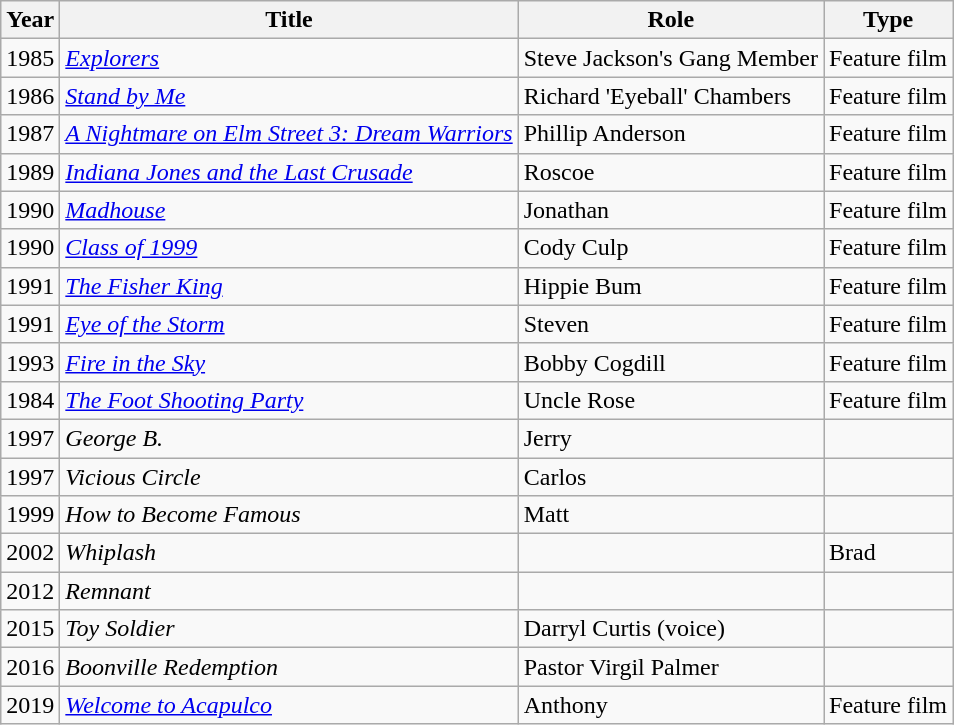<table class=wikitable>
<tr>
<th>Year</th>
<th>Title</th>
<th>Role</th>
<th>Type</th>
</tr>
<tr>
<td>1985</td>
<td><em><a href='#'>Explorers</a></em></td>
<td>Steve Jackson's Gang Member</td>
<td>Feature film</td>
</tr>
<tr>
<td>1986</td>
<td><em><a href='#'>Stand by Me</a></em></td>
<td>Richard 'Eyeball' Chambers</td>
<td>Feature film</td>
</tr>
<tr>
<td>1987</td>
<td><em><a href='#'>A Nightmare on Elm Street 3: Dream Warriors</a></em></td>
<td>Phillip Anderson</td>
<td>Feature film</td>
</tr>
<tr>
<td>1989</td>
<td><em><a href='#'>Indiana Jones and the Last Crusade</a></em></td>
<td>Roscoe</td>
<td>Feature film</td>
</tr>
<tr>
<td>1990</td>
<td><em><a href='#'>Madhouse</a></em></td>
<td>Jonathan</td>
<td>Feature film</td>
</tr>
<tr>
<td>1990</td>
<td><em><a href='#'>Class of 1999</a></em></td>
<td>Cody Culp</td>
<td>Feature film</td>
</tr>
<tr>
<td>1991</td>
<td><em><a href='#'>The Fisher King</a></em></td>
<td>Hippie Bum</td>
<td>Feature film</td>
</tr>
<tr>
<td>1991</td>
<td><em><a href='#'>Eye of the Storm</a></em></td>
<td>Steven</td>
<td>Feature film</td>
</tr>
<tr>
<td>1993</td>
<td><em><a href='#'>Fire in the Sky</a></em></td>
<td>Bobby Cogdill</td>
<td>Feature film</td>
</tr>
<tr>
<td>1984</td>
<td><em><a href='#'>The Foot Shooting Party</a></em></td>
<td>Uncle Rose</td>
<td>Feature film</td>
</tr>
<tr>
<td>1997</td>
<td><em>George B.</em></td>
<td>Jerry</td>
<td></td>
</tr>
<tr>
<td>1997</td>
<td><em>Vicious Circle</em></td>
<td>Carlos</td>
<td></td>
</tr>
<tr>
<td>1999</td>
<td><em>How to Become Famous</em></td>
<td>Matt</td>
<td></td>
</tr>
<tr>
<td>2002</td>
<td><em>Whiplash</em></td>
<td></td>
<td>Brad</td>
</tr>
<tr>
<td>2012</td>
<td><em>Remnant</em></td>
<td></td>
<td></td>
</tr>
<tr>
<td>2015</td>
<td><em>Toy Soldier</em></td>
<td>Darryl Curtis (voice)</td>
<td></td>
</tr>
<tr>
<td>2016</td>
<td><em>Boonville Redemption</em></td>
<td>Pastor Virgil Palmer</td>
<td></td>
</tr>
<tr>
<td>2019</td>
<td><em><a href='#'>Welcome to Acapulco</a></em></td>
<td>Anthony</td>
<td>Feature film</td>
</tr>
</table>
